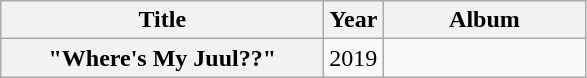<table class="wikitable plainrowheaders" style="text-align:center;" border="1">
<tr>
<th scope="col" style="width:13em;">Title</th>
<th scope="col" style="width:1em;">Year</th>
<th scope="col" style="width:8em;">Album</th>
</tr>
<tr>
<th scope="row">"Where's My Juul??" </th>
<td>2019</td>
<td></td>
</tr>
</table>
